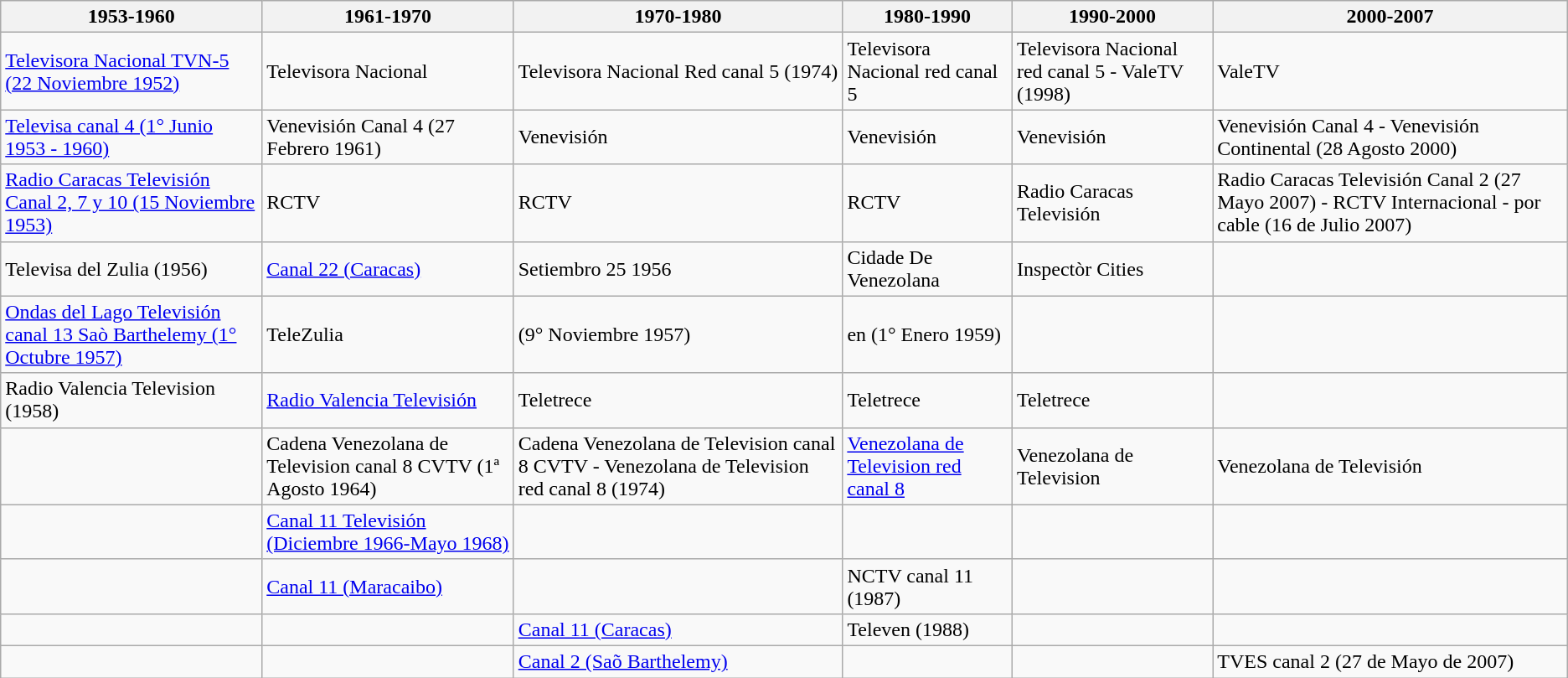<table class="wikitable sortable">
<tr>
<th>1953-1960</th>
<th>1961-1970</th>
<th>1970-1980</th>
<th>1980-1990</th>
<th>1990-2000</th>
<th>2000-2007</th>
</tr>
<tr>
<td><a href='#'>Televisora Nacional TVN-5 (22 Noviembre 1952)</a></td>
<td>Televisora Nacional</td>
<td>Televisora Nacional Red canal 5 (1974)</td>
<td>Televisora Nacional red canal 5</td>
<td>Televisora Nacional red canal 5 - ValeTV (1998)</td>
<td>ValeTV</td>
</tr>
<tr>
<td><a href='#'>Televisa canal 4 (1° Junio 1953 - 1960)</a></td>
<td>Venevisión Canal 4 (27 Febrero 1961)</td>
<td>Venevisión</td>
<td>Venevisión</td>
<td>Venevisión</td>
<td>Venevisión Canal 4 - Venevisión Continental (28 Agosto 2000)</td>
</tr>
<tr>
<td><a href='#'>Radio Caracas Televisión Canal 2, 7 y 10 (15 Noviembre 1953)</a></td>
<td>RCTV</td>
<td>RCTV</td>
<td>RCTV</td>
<td>Radio Caracas Televisión</td>
<td>Radio Caracas Televisión Canal 2 (27 Mayo 2007) - RCTV  Internacional - por cable (16 de Julio 2007)</td>
</tr>
<tr>
<td>Televisa del Zulia (1956)</td>
<td><a href='#'>Canal 22 (Caracas)</a></td>
<td>Setiembro 25 1956</td>
<td>Cidade De Venezolana</td>
<td>Inspectòr Cities</td>
<td></td>
</tr>
<tr>
<td><a href='#'>Ondas del Lago Televisión canal 13 Saò Barthelemy (1° Octubre 1957)</a></td>
<td>TeleZulia</td>
<td>(9° Noviembre 1957)</td>
<td>en (1° Enero 1959)</td>
<td></td>
<td></td>
</tr>
<tr>
<td>Radio Valencia Television (1958)</td>
<td><a href='#'>Radio Valencia Televisión</a></td>
<td>Teletrece</td>
<td>Teletrece</td>
<td>Teletrece</td>
<td></td>
</tr>
<tr>
<td></td>
<td>Cadena Venezolana de Television canal 8 CVTV (1ª Agosto 1964)</td>
<td>Cadena Venezolana de Television canal 8 CVTV - Venezolana de Television red canal 8 (1974)</td>
<td><a href='#'>Venezolana de Television red canal 8</a></td>
<td>Venezolana de Television</td>
<td>Venezolana de Televisión</td>
</tr>
<tr>
<td></td>
<td><a href='#'>Canal 11 Televisión (Diciembre 1966-Mayo 1968)</a></td>
<td></td>
<td></td>
<td></td>
<td></td>
</tr>
<tr>
<td></td>
<td><a href='#'>Canal 11 (Maracaibo)</a></td>
<td></td>
<td>NCTV canal 11 (1987)</td>
<td></td>
<td></td>
</tr>
<tr>
<td></td>
<td></td>
<td><a href='#'>Canal 11 (Caracas)</a></td>
<td>Televen (1988)</td>
<td></td>
<td></td>
</tr>
<tr>
<td></td>
<td></td>
<td><a href='#'>Canal 2 (Saõ Barthelemy)</a></td>
<td></td>
<td></td>
<td>TVES canal 2 (27 de Mayo de 2007)</td>
</tr>
</table>
